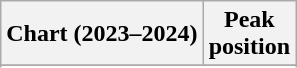<table class="wikitable sortable plainrowheaders">
<tr>
<th scope="col">Chart (2023–2024)</th>
<th scope="col">Peak<br>position</th>
</tr>
<tr>
</tr>
<tr>
</tr>
</table>
